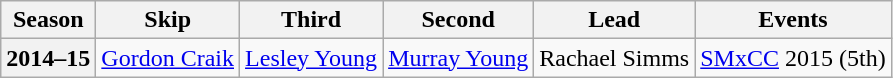<table class="wikitable">
<tr>
<th scope="col">Season</th>
<th scope="col">Skip</th>
<th scope="col">Third</th>
<th scope="col">Second</th>
<th scope="col">Lead</th>
<th scope="col">Events</th>
</tr>
<tr>
<th scope="row">2014–15</th>
<td><a href='#'>Gordon Craik</a></td>
<td><a href='#'>Lesley Young</a></td>
<td><a href='#'>Murray Young</a></td>
<td>Rachael Simms</td>
<td><a href='#'>SMxCC</a> 2015 (5th)</td>
</tr>
</table>
